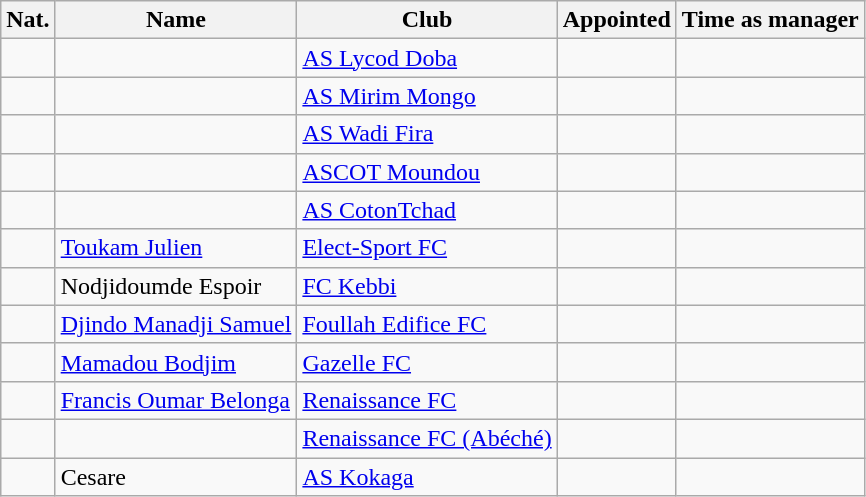<table class="wikitable sortable">
<tr>
<th>Nat.</th>
<th>Name</th>
<th>Club</th>
<th>Appointed</th>
<th>Time as manager</th>
</tr>
<tr>
<td></td>
<td></td>
<td><a href='#'>AS Lycod Doba</a></td>
<td></td>
<td></td>
</tr>
<tr>
<td></td>
<td></td>
<td><a href='#'>AS Mirim Mongo</a></td>
<td></td>
<td></td>
</tr>
<tr>
<td></td>
<td></td>
<td><a href='#'>AS Wadi Fira</a></td>
<td></td>
<td></td>
</tr>
<tr>
<td></td>
<td></td>
<td><a href='#'>ASCOT Moundou</a></td>
<td></td>
<td></td>
</tr>
<tr>
<td></td>
<td></td>
<td><a href='#'>AS CotonTchad</a></td>
<td></td>
<td></td>
</tr>
<tr>
<td></td>
<td><a href='#'>Toukam Julien</a></td>
<td><a href='#'>Elect-Sport FC</a></td>
<td></td>
<td></td>
</tr>
<tr>
<td></td>
<td>Nodjidoumde Espoir</td>
<td><a href='#'>FC Kebbi</a></td>
<td></td>
<td></td>
</tr>
<tr>
<td></td>
<td><a href='#'>Djindo Manadji Samuel</a></td>
<td><a href='#'>Foullah Edifice FC</a></td>
<td></td>
<td></td>
</tr>
<tr>
<td></td>
<td><a href='#'>Mamadou Bodjim</a></td>
<td><a href='#'>Gazelle FC</a></td>
<td></td>
<td></td>
</tr>
<tr>
<td></td>
<td><a href='#'>Francis Oumar Belonga</a></td>
<td><a href='#'>Renaissance FC</a></td>
<td></td>
<td></td>
</tr>
<tr>
<td></td>
<td></td>
<td><a href='#'>Renaissance FC (Abéché)</a></td>
<td></td>
<td></td>
</tr>
<tr>
<td></td>
<td>Cesare</td>
<td><a href='#'>AS Kokaga</a></td>
<td></td>
<td></td>
</tr>
</table>
